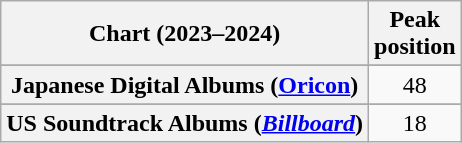<table class="wikitable sortable plainrowheaders" style="text-align:center">
<tr>
<th scope="col">Chart (2023–2024)</th>
<th scope="col">Peak<br>position</th>
</tr>
<tr>
</tr>
<tr>
</tr>
<tr>
</tr>
<tr>
<th scope="row">Japanese Digital Albums (<a href='#'>Oricon</a>)</th>
<td>48</td>
</tr>
<tr>
</tr>
<tr>
</tr>
<tr>
<th scope="row">US Soundtrack Albums (<em><a href='#'>Billboard</a></em>)</th>
<td>18</td>
</tr>
</table>
